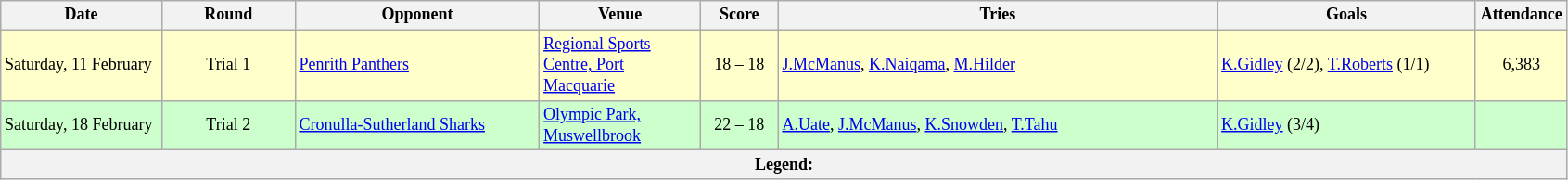<table class="wikitable" style="font-size:75%;">
<tr>
<th style="width:110px;">Date</th>
<th style="width:90px;">Round</th>
<th style="width:170px;">Opponent</th>
<th style="width:110px;">Venue</th>
<th style="width:50px;">Score</th>
<th style="width:310px;">Tries</th>
<th style="width:180px;">Goals</th>
<th style="width:60px;">Attendance</th>
</tr>
<tr style="background:#ffc;">
<td>Saturday, 11 February</td>
<td style="text-align:center;">Trial 1</td>
<td> <a href='#'>Penrith Panthers</a></td>
<td><a href='#'>Regional Sports Centre, Port Macquarie</a></td>
<td style="text-align:center;">18 – 18</td>
<td><a href='#'>J.McManus</a>, <a href='#'>K.Naiqama</a>, <a href='#'>M.Hilder</a></td>
<td><a href='#'>K.Gidley</a> (2/2), <a href='#'>T.Roberts</a> (1/1)</td>
<td style="text-align:center;">6,383</td>
</tr>
<tr style="background:#cfc;">
<td>Saturday, 18 February</td>
<td style="text-align:center;">Trial 2</td>
<td> <a href='#'>Cronulla-Sutherland Sharks</a></td>
<td><a href='#'>Olympic Park, Muswellbrook</a></td>
<td style="text-align:center;">22 – 18</td>
<td><a href='#'>A.Uate</a>, <a href='#'>J.McManus</a>, <a href='#'>K.Snowden</a>, <a href='#'>T.Tahu</a></td>
<td><a href='#'>K.Gidley</a> (3/4)</td>
<td style="text-align:center;"></td>
</tr>
<tr>
<th colspan="11"><strong>Legend</strong>:   </th>
</tr>
</table>
